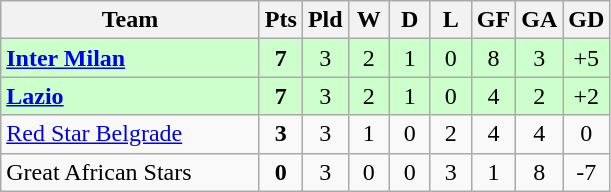<table class=wikitable style="text-align:center">
<tr>
<th width=165>Team</th>
<th width=20>Pts</th>
<th width=20>Pld</th>
<th width=20>W</th>
<th width=20>D</th>
<th width=20>L</th>
<th width=20>GF</th>
<th width=20>GA</th>
<th width=20>GD</th>
</tr>
<tr style="background:#ccffcc">
<td style="text-align:left"><strong> <a href='#'>Inter Milan</a></strong></td>
<td><strong>7</strong></td>
<td>3</td>
<td>2</td>
<td>1</td>
<td>0</td>
<td>8</td>
<td>3</td>
<td>+5</td>
</tr>
<tr style="background:#ccffcc">
<td style="text-align:left"><strong> <a href='#'>Lazio</a></strong></td>
<td><strong>7</strong></td>
<td>3</td>
<td>2</td>
<td>1</td>
<td>0</td>
<td>4</td>
<td>2</td>
<td>+2</td>
</tr>
<tr>
<td style="text-align:left"> <a href='#'>Red Star Belgrade</a></td>
<td><strong>3</strong></td>
<td>3</td>
<td>1</td>
<td>0</td>
<td>2</td>
<td>4</td>
<td>4</td>
<td>0</td>
</tr>
<tr>
<td style="text-align:left"> Great African Stars</td>
<td><strong>0</strong></td>
<td>3</td>
<td>0</td>
<td>0</td>
<td>3</td>
<td>1</td>
<td>8</td>
<td>-7</td>
</tr>
</table>
